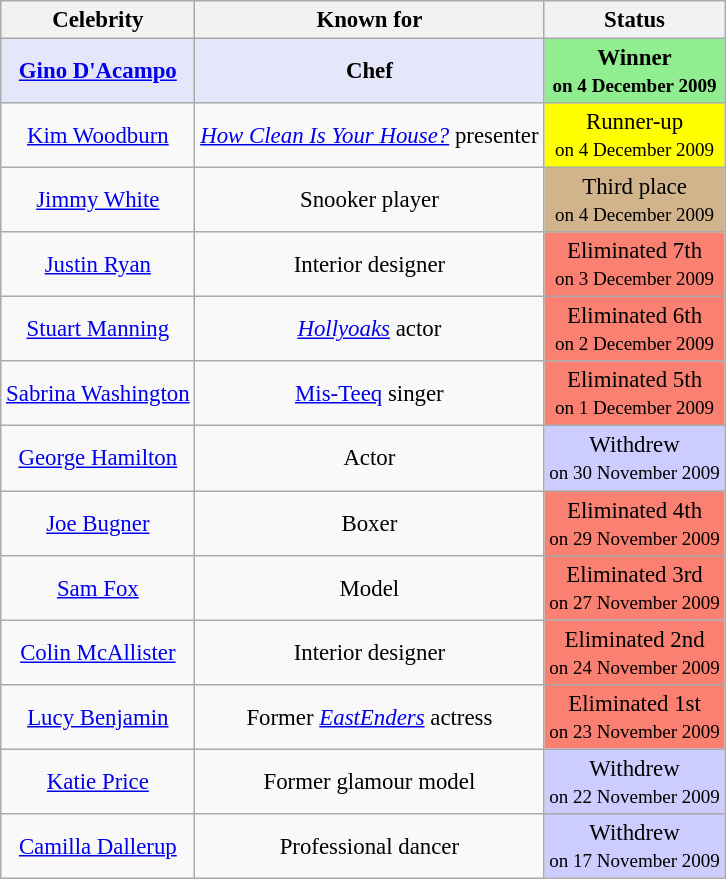<table class=wikitable sortable" style="text-align: center; white-space:nowrap; margin:auto; font-size:95.2%;">
<tr>
<th scope="col">Celebrity</th>
<th scope="col">Known for</th>
<th scope="col">Status</th>
</tr>
<tr>
<td style="background:lavender;"><strong><a href='#'>Gino D'Acampo</a></strong></td>
<td style="background:lavender;"><strong>Chef</strong></td>
<td style="background:lightgreen;"><strong>Winner</strong><br><small><strong>on 4 December 2009</strong></small></td>
</tr>
<tr>
<td><a href='#'>Kim Woodburn</a></td>
<td><em><a href='#'>How Clean Is Your House?</a></em> presenter</td>
<td style="background:yellow;">Runner-up<br><small>on 4 December 2009</small></td>
</tr>
<tr>
<td><a href='#'>Jimmy White</a></td>
<td>Snooker player</td>
<td style=background:tan>Third place<br><small> on 4 December 2009 </small></td>
</tr>
<tr>
<td><a href='#'>Justin Ryan</a></td>
<td>Interior designer</td>
<td style=background:salmon>Eliminated 7th<br><small>on 3 December 2009</small></td>
</tr>
<tr>
<td><a href='#'>Stuart Manning</a></td>
<td><em><a href='#'>Hollyoaks</a></em> actor</td>
<td style=background:salmon>Eliminated 6th<br><small>on 2 December 2009</small></td>
</tr>
<tr>
<td><a href='#'>Sabrina Washington</a></td>
<td><a href='#'>Mis-Teeq</a> singer</td>
<td style=background:salmon>Eliminated 5th<br><small>on 1 December 2009</small></td>
</tr>
<tr>
<td><a href='#'>George Hamilton</a></td>
<td>Actor</td>
<td style="background:#ccf;">Withdrew<br><small>on 30 November 2009</small></td>
</tr>
<tr>
<td><a href='#'>Joe Bugner</a></td>
<td>Boxer</td>
<td style=background:salmon>Eliminated 4th<br><small>on 29 November 2009</small></td>
</tr>
<tr>
<td><a href='#'>Sam Fox</a></td>
<td>Model</td>
<td style=background:salmon>Eliminated 3rd<br><small>on 27 November 2009</small></td>
</tr>
<tr>
<td><a href='#'>Colin McAllister</a></td>
<td>Interior designer</td>
<td style=background:salmon>Eliminated 2nd<br><small>on 24 November 2009</small></td>
</tr>
<tr>
<td><a href='#'>Lucy Benjamin</a></td>
<td>Former <em><a href='#'>EastEnders</a></em> actress</td>
<td style=background:salmon>Eliminated 1st<br><small>on 23 November 2009</small></td>
</tr>
<tr>
<td><a href='#'>Katie Price</a></td>
<td>Former glamour model</td>
<td style="background:#ccf;">Withdrew<br><small>on 22 November 2009</small></td>
</tr>
<tr>
<td><a href='#'>Camilla Dallerup</a></td>
<td>Professional dancer</td>
<td style="background:#ccf;">Withdrew<br><small>on 17 November 2009</small></td>
</tr>
</table>
